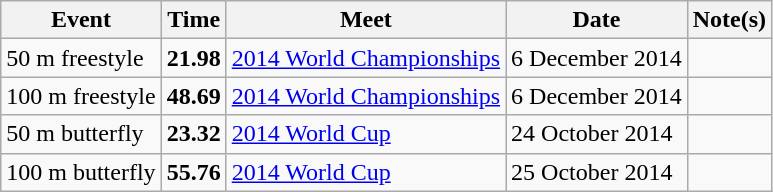<table class="wikitable">
<tr>
<th>Event</th>
<th>Time</th>
<th>Meet</th>
<th>Date</th>
<th>Note(s)</th>
</tr>
<tr>
<td>50 m freestyle</td>
<td><strong>21.98</strong></td>
<td><a href='#'>2014 World Championships</a></td>
<td>6 December 2014</td>
<td></td>
</tr>
<tr>
<td>100 m freestyle</td>
<td><strong>48.69</strong></td>
<td><a href='#'>2014 World Championships</a></td>
<td>6 December 2014</td>
<td></td>
</tr>
<tr>
<td>50 m butterfly</td>
<td><strong>23.32</strong></td>
<td><a href='#'>2014 World Cup</a></td>
<td>24 October 2014</td>
<td></td>
</tr>
<tr>
<td>100 m butterfly</td>
<td><strong>55.76</strong></td>
<td><a href='#'>2014 World Cup</a></td>
<td>25 October 2014</td>
<td></td>
</tr>
</table>
